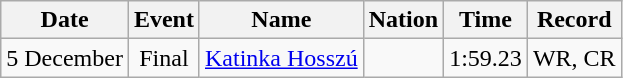<table class=wikitable style=text-align:center>
<tr>
<th>Date</th>
<th>Event</th>
<th>Name</th>
<th>Nation</th>
<th>Time</th>
<th>Record</th>
</tr>
<tr>
<td>5 December</td>
<td>Final</td>
<td align=left><a href='#'>Katinka Hosszú</a></td>
<td align=left></td>
<td>1:59.23</td>
<td>WR, CR</td>
</tr>
</table>
